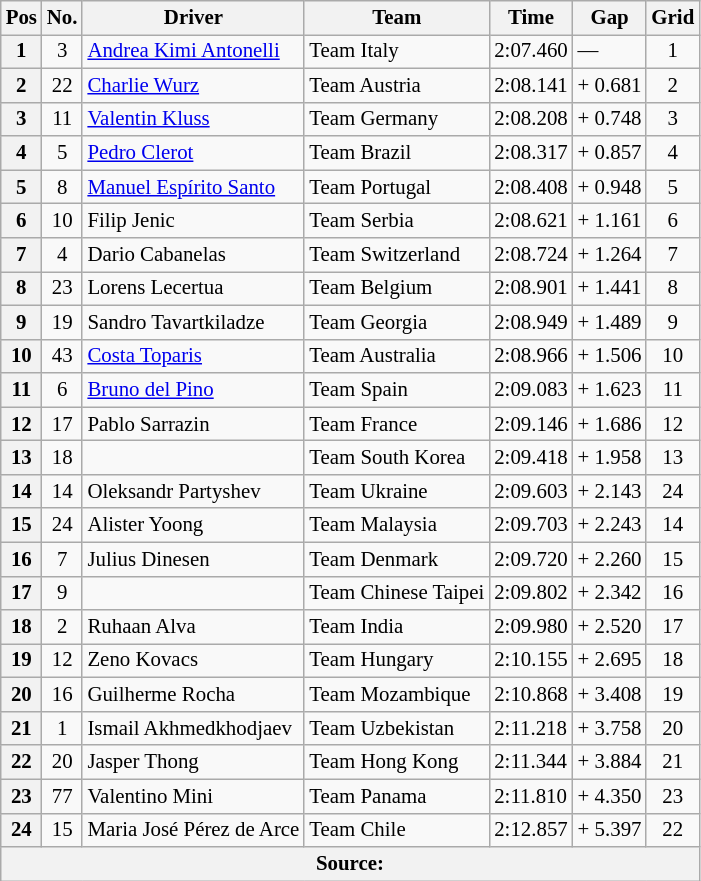<table class="wikitable" style="font-size: 87%;">
<tr>
<th>Pos</th>
<th>No.</th>
<th>Driver</th>
<th>Team</th>
<th>Time</th>
<th>Gap</th>
<th>Grid</th>
</tr>
<tr>
<th>1</th>
<td align=center>3</td>
<td><a href='#'>Andrea Kimi Antonelli</a></td>
<td> Team Italy</td>
<td>2:07.460</td>
<td>—</td>
<td align=center>1</td>
</tr>
<tr>
<th>2</th>
<td align=center>22</td>
<td><a href='#'>Charlie Wurz</a></td>
<td> Team Austria</td>
<td>2:08.141</td>
<td>+ 0.681</td>
<td align=center>2</td>
</tr>
<tr>
<th>3</th>
<td align=center>11</td>
<td><a href='#'>Valentin Kluss</a></td>
<td> Team Germany</td>
<td>2:08.208</td>
<td>+ 0.748</td>
<td align=center>3</td>
</tr>
<tr>
<th>4</th>
<td align=center>5</td>
<td><a href='#'>Pedro Clerot</a></td>
<td> Team Brazil</td>
<td>2:08.317</td>
<td>+ 0.857</td>
<td align=center>4</td>
</tr>
<tr>
<th>5</th>
<td align=center>8</td>
<td><a href='#'>Manuel Espírito Santo</a></td>
<td> Team Portugal</td>
<td>2:08.408</td>
<td>+ 0.948</td>
<td align=center>5</td>
</tr>
<tr>
<th>6</th>
<td align=center>10</td>
<td>Filip Jenic</td>
<td> Team Serbia</td>
<td>2:08.621</td>
<td>+ 1.161</td>
<td align=center>6</td>
</tr>
<tr>
<th>7</th>
<td align=center>4</td>
<td>Dario Cabanelas</td>
<td> Team Switzerland</td>
<td>2:08.724</td>
<td>+ 1.264</td>
<td align=center>7</td>
</tr>
<tr>
<th>8</th>
<td align=center>23</td>
<td>Lorens Lecertua</td>
<td> Team Belgium</td>
<td>2:08.901</td>
<td>+ 1.441</td>
<td align=center>8</td>
</tr>
<tr>
<th>9</th>
<td align=center>19</td>
<td>Sandro Tavartkiladze</td>
<td> Team Georgia</td>
<td>2:08.949</td>
<td>+ 1.489</td>
<td align=center>9</td>
</tr>
<tr>
<th>10</th>
<td align=center>43</td>
<td><a href='#'>Costa Toparis</a></td>
<td> Team Australia</td>
<td>2:08.966</td>
<td>+ 1.506</td>
<td align=center>10</td>
</tr>
<tr>
<th>11</th>
<td align=center>6</td>
<td><a href='#'>Bruno del Pino</a></td>
<td> Team Spain</td>
<td>2:09.083</td>
<td>+ 1.623</td>
<td align=center>11</td>
</tr>
<tr>
<th>12</th>
<td align=center>17</td>
<td>Pablo Sarrazin</td>
<td> Team France</td>
<td>2:09.146</td>
<td>+ 1.686</td>
<td align=center>12</td>
</tr>
<tr>
<th>13</th>
<td align=center>18</td>
<td></td>
<td> Team South Korea</td>
<td>2:09.418</td>
<td>+ 1.958</td>
<td align=center>13</td>
</tr>
<tr>
<th>14</th>
<td align=center>14</td>
<td>Oleksandr Partyshev</td>
<td> Team Ukraine</td>
<td>2:09.603</td>
<td>+ 2.143</td>
<td align=center>24</td>
</tr>
<tr>
<th>15</th>
<td align=center>24</td>
<td>Alister Yoong</td>
<td> Team Malaysia</td>
<td>2:09.703</td>
<td>+ 2.243</td>
<td align=center>14</td>
</tr>
<tr>
<th>16</th>
<td align=center>7</td>
<td>Julius Dinesen</td>
<td> Team Denmark</td>
<td>2:09.720</td>
<td>+ 2.260</td>
<td align=center>15</td>
</tr>
<tr>
<th>17</th>
<td align=center>9</td>
<td></td>
<td> Team Chinese Taipei</td>
<td>2:09.802</td>
<td>+ 2.342</td>
<td align=center>16</td>
</tr>
<tr>
<th>18</th>
<td align=center>2</td>
<td>Ruhaan Alva</td>
<td> Team India</td>
<td>2:09.980</td>
<td>+ 2.520</td>
<td align=center>17</td>
</tr>
<tr>
<th>19</th>
<td align=center>12</td>
<td>Zeno Kovacs</td>
<td> Team Hungary</td>
<td>2:10.155</td>
<td>+ 2.695</td>
<td align=center>18</td>
</tr>
<tr>
<th>20</th>
<td align=center>16</td>
<td>Guilherme Rocha</td>
<td> Team Mozambique</td>
<td>2:10.868</td>
<td>+ 3.408</td>
<td align=center>19</td>
</tr>
<tr>
<th>21</th>
<td align=center>1</td>
<td>Ismail Akhmedkhodjaev</td>
<td> Team Uzbekistan</td>
<td>2:11.218</td>
<td>+ 3.758</td>
<td align=center>20</td>
</tr>
<tr>
<th>22</th>
<td align=center>20</td>
<td>Jasper Thong</td>
<td> Team Hong Kong</td>
<td>2:11.344</td>
<td>+ 3.884</td>
<td align=center>21</td>
</tr>
<tr>
<th>23</th>
<td align=center>77</td>
<td>Valentino Mini</td>
<td> Team Panama</td>
<td>2:11.810</td>
<td>+ 4.350</td>
<td align=center>23</td>
</tr>
<tr>
<th>24</th>
<td align=center>15</td>
<td>Maria José Pérez de Arce</td>
<td> Team Chile</td>
<td>2:12.857</td>
<td>+ 5.397</td>
<td align=center>22</td>
</tr>
<tr>
<th colspan=7>Source: </th>
</tr>
</table>
